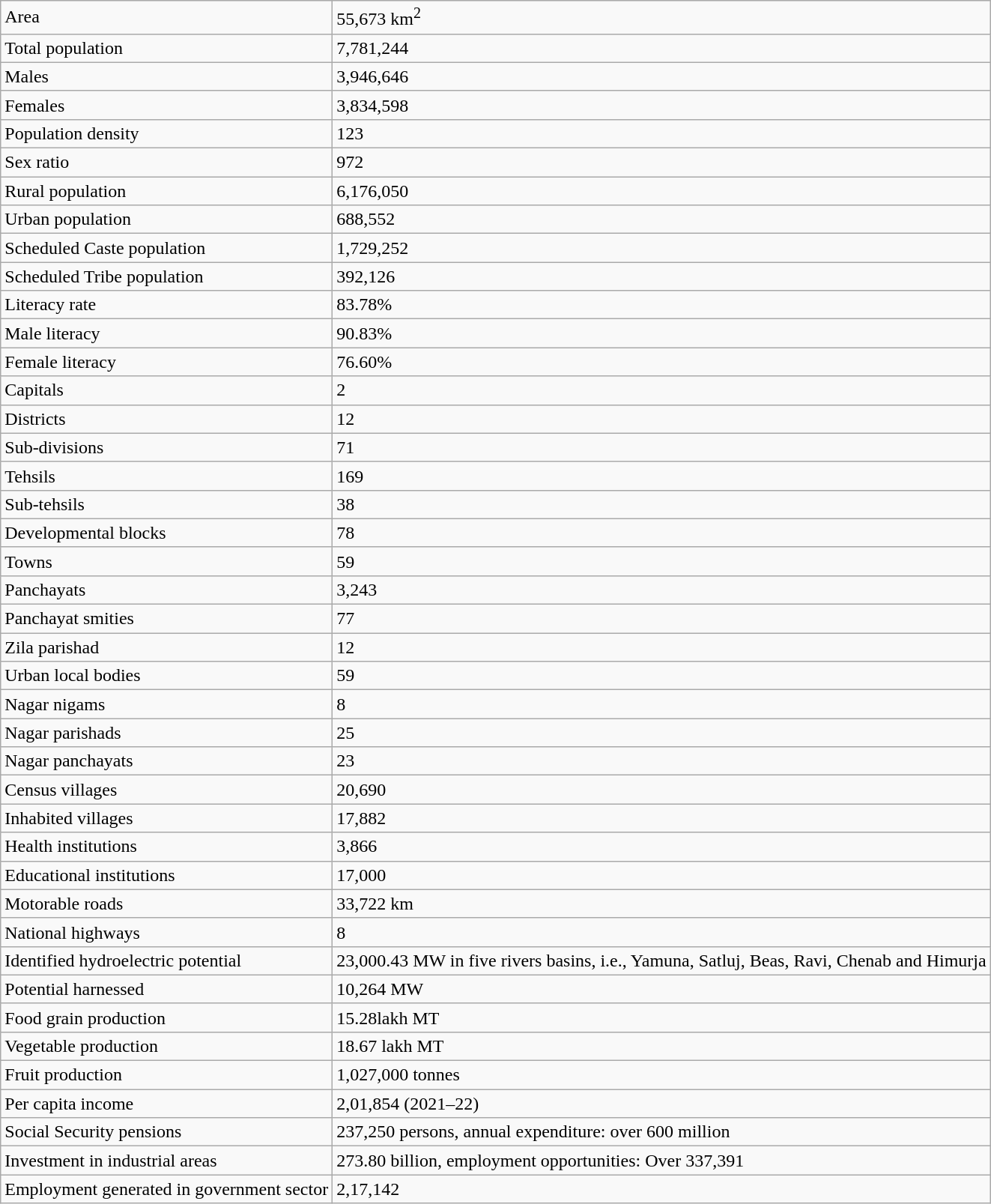<table class="wikitable">
<tr>
<td>Area</td>
<td>55,673 km<sup>2</sup></td>
</tr>
<tr>
<td>Total population</td>
<td>7,781,244</td>
</tr>
<tr>
<td>Males</td>
<td>3,946,646</td>
</tr>
<tr>
<td>Females</td>
<td>3,834,598</td>
</tr>
<tr>
<td>Population density</td>
<td>123</td>
</tr>
<tr>
<td>Sex ratio</td>
<td>972</td>
</tr>
<tr>
<td>Rural population</td>
<td>6,176,050</td>
</tr>
<tr>
<td>Urban population</td>
<td>688,552</td>
</tr>
<tr>
<td>Scheduled Caste population</td>
<td>1,729,252</td>
</tr>
<tr>
<td>Scheduled Tribe population</td>
<td>392,126</td>
</tr>
<tr>
<td>Literacy rate</td>
<td>83.78%</td>
</tr>
<tr>
<td>Male literacy</td>
<td>90.83%</td>
</tr>
<tr>
<td>Female literacy</td>
<td>76.60%</td>
</tr>
<tr>
<td>Capitals</td>
<td>2</td>
</tr>
<tr>
<td>Districts</td>
<td>12</td>
</tr>
<tr>
<td>Sub-divisions</td>
<td>71</td>
</tr>
<tr>
<td>Tehsils</td>
<td>169</td>
</tr>
<tr>
<td>Sub-tehsils</td>
<td>38</td>
</tr>
<tr>
<td>Developmental blocks</td>
<td>78</td>
</tr>
<tr>
<td>Towns</td>
<td>59</td>
</tr>
<tr>
<td>Panchayats</td>
<td>3,243</td>
</tr>
<tr>
<td>Panchayat smities</td>
<td>77</td>
</tr>
<tr>
<td>Zila parishad</td>
<td>12</td>
</tr>
<tr>
<td>Urban local bodies</td>
<td>59</td>
</tr>
<tr>
<td>Nagar nigams</td>
<td>8</td>
</tr>
<tr>
<td>Nagar parishads</td>
<td>25</td>
</tr>
<tr>
<td>Nagar panchayats</td>
<td>23</td>
</tr>
<tr>
<td>Census villages</td>
<td>20,690</td>
</tr>
<tr>
<td>Inhabited villages</td>
<td>17,882</td>
</tr>
<tr>
<td>Health institutions</td>
<td>3,866</td>
</tr>
<tr>
<td>Educational institutions</td>
<td>17,000</td>
</tr>
<tr>
<td>Motorable roads</td>
<td>33,722 km</td>
</tr>
<tr>
<td>National highways</td>
<td>8</td>
</tr>
<tr>
<td>Identified hydroelectric potential</td>
<td>23,000.43 MW in five rivers basins, i.e., Yamuna, Satluj, Beas, Ravi, Chenab and Himurja</td>
</tr>
<tr>
<td>Potential harnessed</td>
<td>10,264 MW</td>
</tr>
<tr>
<td>Food grain production</td>
<td>15.28lakh MT</td>
</tr>
<tr>
<td>Vegetable production</td>
<td>18.67 lakh MT</td>
</tr>
<tr>
<td>Fruit production</td>
<td>1,027,000 tonnes</td>
</tr>
<tr>
<td>Per capita income</td>
<td>2,01,854  (2021–22)</td>
</tr>
<tr>
<td>Social Security pensions</td>
<td>237,250 persons, annual expenditure: over  600 million</td>
</tr>
<tr>
<td>Investment in industrial areas</td>
<td> 273.80 billion, employment opportunities: Over 337,391</td>
</tr>
<tr>
<td>Employment generated in government sector</td>
<td>2,17,142</td>
</tr>
</table>
